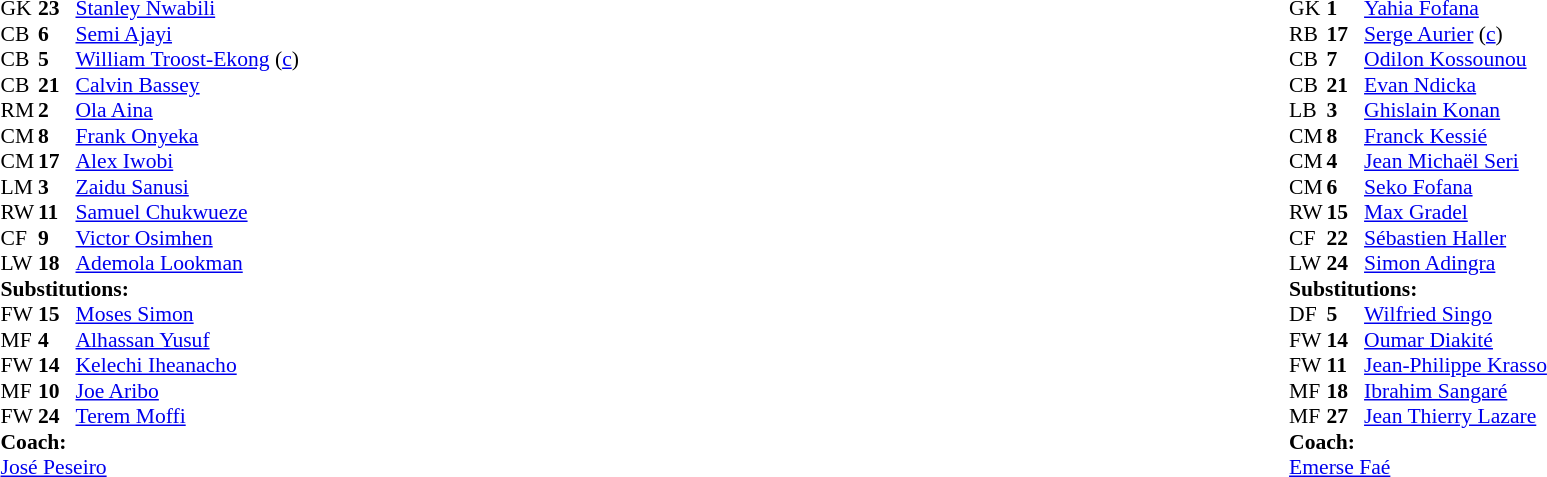<table width="100%">
<tr>
<td valign="top" width="40%"><br><table style="font-size:90%" cellspacing="0" cellpadding="0">
<tr>
<th width=25></th>
<th width=25></th>
</tr>
<tr>
<td>GK</td>
<td><strong>23</strong></td>
<td><a href='#'>Stanley Nwabili</a></td>
<td></td>
</tr>
<tr>
<td>CB</td>
<td><strong>6</strong></td>
<td><a href='#'>Semi Ajayi</a></td>
</tr>
<tr>
<td>CB</td>
<td><strong>5</strong></td>
<td><a href='#'>William Troost-Ekong</a> (<a href='#'>c</a>)</td>
</tr>
<tr>
<td>CB</td>
<td><strong>21</strong></td>
<td><a href='#'>Calvin Bassey</a></td>
</tr>
<tr>
<td>RM</td>
<td><strong>2</strong></td>
<td><a href='#'>Ola Aina</a></td>
<td></td>
</tr>
<tr>
<td>CM</td>
<td><strong>8</strong></td>
<td><a href='#'>Frank Onyeka</a></td>
<td></td>
<td></td>
</tr>
<tr>
<td>CM</td>
<td><strong>17</strong></td>
<td><a href='#'>Alex Iwobi</a></td>
<td></td>
<td></td>
</tr>
<tr>
<td>LM</td>
<td><strong>3</strong></td>
<td><a href='#'>Zaidu Sanusi</a></td>
<td></td>
<td></td>
</tr>
<tr>
<td>RW</td>
<td><strong>11</strong></td>
<td><a href='#'>Samuel Chukwueze</a></td>
<td></td>
<td></td>
</tr>
<tr>
<td>CF</td>
<td><strong>9</strong></td>
<td><a href='#'>Victor Osimhen</a></td>
</tr>
<tr>
<td>LW</td>
<td><strong>18</strong></td>
<td><a href='#'>Ademola Lookman</a></td>
<td></td>
<td></td>
</tr>
<tr>
<td colspan=3><strong>Substitutions:</strong></td>
</tr>
<tr>
<td>FW</td>
<td><strong>15</strong></td>
<td><a href='#'>Moses Simon</a></td>
<td></td>
<td></td>
</tr>
<tr>
<td>MF</td>
<td><strong>4</strong></td>
<td><a href='#'>Alhassan Yusuf</a></td>
<td></td>
<td></td>
</tr>
<tr>
<td>FW</td>
<td><strong>14</strong></td>
<td><a href='#'>Kelechi Iheanacho</a></td>
<td></td>
<td></td>
</tr>
<tr>
<td>MF</td>
<td><strong>10</strong></td>
<td><a href='#'>Joe Aribo</a></td>
<td></td>
<td></td>
</tr>
<tr>
<td>FW</td>
<td><strong>24</strong></td>
<td><a href='#'>Terem Moffi</a></td>
<td></td>
<td></td>
</tr>
<tr>
<td colspan=3><strong>Coach:</strong></td>
</tr>
<tr>
<td colspan=3> <a href='#'>José Peseiro</a></td>
<td></td>
</tr>
</table>
</td>
<td valign="top"></td>
<td valign="top" width="50%"><br><table style="font-size:90%; margin:auto" cellspacing="0" cellpadding="0">
<tr>
<th width=25></th>
<th width=25></th>
</tr>
<tr>
<td>GK</td>
<td><strong>1</strong></td>
<td><a href='#'>Yahia Fofana</a></td>
</tr>
<tr>
<td>RB</td>
<td><strong>17</strong></td>
<td><a href='#'>Serge Aurier</a> (<a href='#'>c</a>)</td>
<td></td>
<td></td>
</tr>
<tr>
<td>CB</td>
<td><strong>7</strong></td>
<td><a href='#'>Odilon Kossounou</a></td>
</tr>
<tr>
<td>CB</td>
<td><strong>21</strong></td>
<td><a href='#'>Evan Ndicka</a></td>
<td></td>
</tr>
<tr>
<td>LB</td>
<td><strong>3</strong></td>
<td><a href='#'>Ghislain Konan</a></td>
</tr>
<tr>
<td>CM</td>
<td><strong>8</strong></td>
<td><a href='#'>Franck Kessié</a></td>
</tr>
<tr>
<td>CM</td>
<td><strong>4</strong></td>
<td><a href='#'>Jean Michaël Seri</a></td>
<td></td>
<td></td>
</tr>
<tr>
<td>CM</td>
<td><strong>6</strong></td>
<td><a href='#'>Seko Fofana</a></td>
<td></td>
<td></td>
</tr>
<tr>
<td>RW</td>
<td><strong>15</strong></td>
<td><a href='#'>Max Gradel</a></td>
<td></td>
<td></td>
</tr>
<tr>
<td>CF</td>
<td><strong>22</strong></td>
<td><a href='#'>Sébastien Haller</a></td>
<td></td>
<td></td>
</tr>
<tr>
<td>LW</td>
<td><strong>24</strong></td>
<td><a href='#'>Simon Adingra</a></td>
</tr>
<tr>
<td colspan=3><strong>Substitutions:</strong></td>
</tr>
<tr>
<td>DF</td>
<td><strong>5</strong></td>
<td><a href='#'>Wilfried Singo</a></td>
<td></td>
<td></td>
</tr>
<tr>
<td>FW</td>
<td><strong>14</strong></td>
<td><a href='#'>Oumar Diakité</a></td>
<td></td>
<td></td>
</tr>
<tr>
<td>FW</td>
<td><strong>11</strong></td>
<td><a href='#'>Jean-Philippe Krasso</a></td>
<td></td>
<td></td>
</tr>
<tr>
<td>MF</td>
<td><strong>18</strong></td>
<td><a href='#'>Ibrahim Sangaré</a></td>
<td></td>
<td></td>
</tr>
<tr>
<td>MF</td>
<td><strong>27</strong></td>
<td><a href='#'>Jean Thierry Lazare</a></td>
<td></td>
<td></td>
</tr>
<tr>
<td colspan=3><strong>Coach:</strong></td>
</tr>
<tr>
<td colspan=3><a href='#'>Emerse Faé</a></td>
</tr>
</table>
</td>
</tr>
</table>
